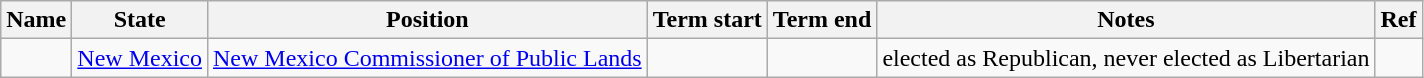<table class="wikitable">
<tr>
<th>Name</th>
<th>State</th>
<th>Position</th>
<th>Term start</th>
<th>Term end</th>
<th>Notes</th>
<th>Ref</th>
</tr>
<tr>
<td></td>
<td><a href='#'>New Mexico</a></td>
<td><a href='#'>New Mexico Commissioner of Public Lands</a></td>
<td></td>
<td></td>
<td>elected as Republican, never elected as Libertarian</td>
<td></td>
</tr>
</table>
